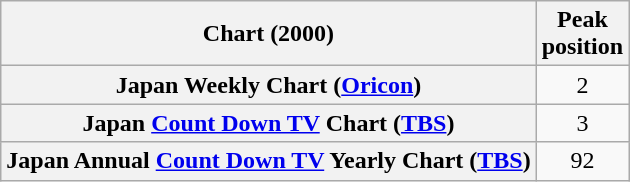<table class="wikitable plainrowheaders">
<tr>
<th>Chart (2000)</th>
<th>Peak<br>position</th>
</tr>
<tr>
<th scope="row">Japan Weekly Chart (<a href='#'>Oricon</a>)</th>
<td style="text-align:center;">2</td>
</tr>
<tr>
<th scope="row">Japan <a href='#'>Count Down TV</a> Chart (<a href='#'>TBS</a>)</th>
<td style="text-align:center;">3</td>
</tr>
<tr>
<th scope="row">Japan Annual <a href='#'>Count Down TV</a> Yearly Chart (<a href='#'>TBS</a>)</th>
<td style="text-align:center;">92</td>
</tr>
</table>
